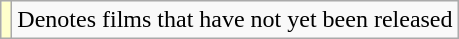<table class="wikitable">
<tr>
<td style="background:#FFFFCC;"></td>
<td>Denotes films that have not yet been released</td>
</tr>
</table>
